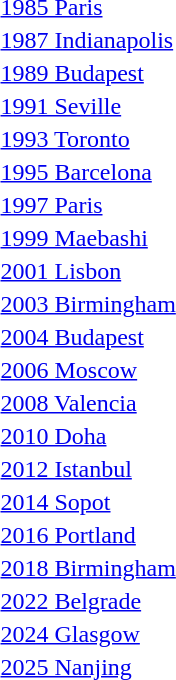<table>
<tr>
<td><a href='#'>1985 Paris</a></td>
<td></td>
<td></td>
<td></td>
</tr>
<tr>
<td><a href='#'>1987 Indianapolis</a><br></td>
<td></td>
<td></td>
<td></td>
</tr>
<tr>
<td><a href='#'>1989 Budapest</a><br></td>
<td></td>
<td></td>
<td></td>
</tr>
<tr>
<td><a href='#'>1991 Seville</a><br></td>
<td></td>
<td></td>
<td></td>
</tr>
<tr>
<td><a href='#'>1993 Toronto</a><br></td>
<td></td>
<td></td>
<td></td>
</tr>
<tr>
<td><a href='#'>1995 Barcelona</a><br></td>
<td></td>
<td></td>
<td></td>
</tr>
<tr>
<td><a href='#'>1997 Paris</a><br></td>
<td></td>
<td></td>
<td></td>
</tr>
<tr>
<td><a href='#'>1999 Maebashi</a><br></td>
<td></td>
<td></td>
<td></td>
</tr>
<tr>
<td><a href='#'>2001 Lisbon</a><br></td>
<td></td>
<td></td>
<td></td>
</tr>
<tr>
<td><a href='#'>2003 Birmingham</a><br></td>
<td></td>
<td></td>
<td></td>
</tr>
<tr>
<td><a href='#'>2004 Budapest</a><br></td>
<td></td>
<td></td>
<td></td>
</tr>
<tr>
<td><a href='#'>2006 Moscow</a><br></td>
<td></td>
<td></td>
<td></td>
</tr>
<tr>
<td><a href='#'>2008 Valencia</a><br></td>
<td></td>
<td></td>
<td></td>
</tr>
<tr>
<td><a href='#'>2010 Doha</a><br></td>
<td></td>
<td></td>
<td></td>
</tr>
<tr>
<td><a href='#'>2012 Istanbul</a><br></td>
<td></td>
<td></td>
<td></td>
</tr>
<tr>
<td><a href='#'>2014 Sopot</a><br></td>
<td></td>
<td></td>
<td></td>
</tr>
<tr>
<td><a href='#'>2016 Portland</a><br></td>
<td></td>
<td></td>
<td></td>
</tr>
<tr>
<td><a href='#'>2018 Birmingham</a><br></td>
<td></td>
<td></td>
<td></td>
</tr>
<tr>
<td><a href='#'>2022 Belgrade</a><br></td>
<td></td>
<td></td>
<td></td>
</tr>
<tr>
<td><a href='#'>2024 Glasgow</a><br></td>
<td></td>
<td></td>
<td></td>
</tr>
<tr>
<td><a href='#'>2025 Nanjing</a><br></td>
<td></td>
<td></td>
<td></td>
</tr>
</table>
